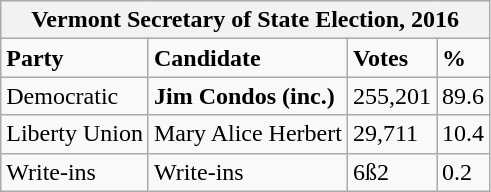<table class="wikitable">
<tr>
<th colspan="4">Vermont Secretary of State Election, 2016</th>
</tr>
<tr>
<td><strong>Party</strong></td>
<td><strong>Candidate</strong></td>
<td><strong>Votes</strong></td>
<td><strong>%</strong></td>
</tr>
<tr>
<td>Democratic</td>
<td><strong>Jim Condos (inc.)</strong></td>
<td>255,201</td>
<td>89.6</td>
</tr>
<tr>
<td>Liberty Union</td>
<td>Mary Alice Herbert</td>
<td>29,711</td>
<td>10.4</td>
</tr>
<tr>
<td>Write-ins</td>
<td>Write-ins</td>
<td>6ß2</td>
<td>0.2</td>
</tr>
</table>
